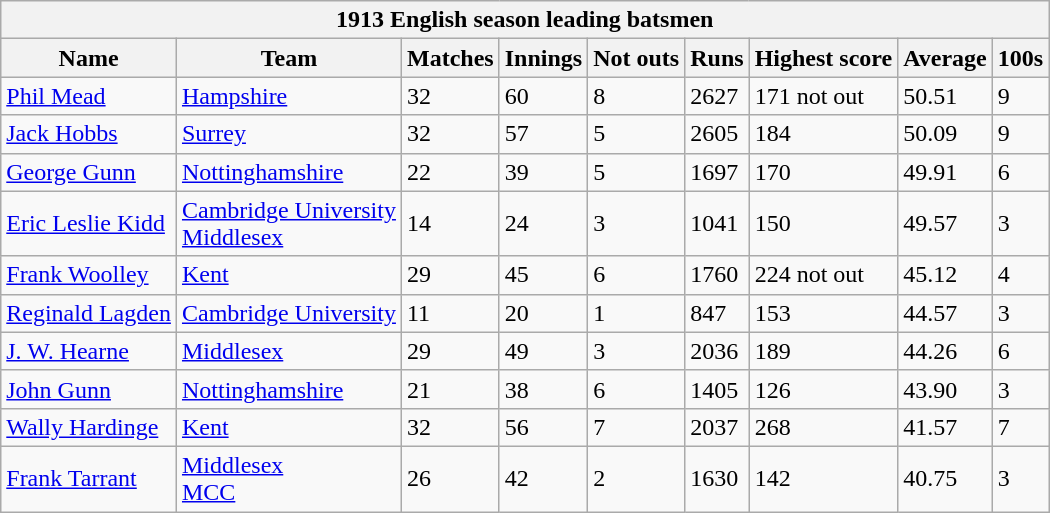<table class="wikitable">
<tr>
<th colspan="9" bgcolor="#efefef">1913 English season leading batsmen</th>
</tr>
<tr bgcolor="#efefef">
<th>Name</th>
<th>Team</th>
<th>Matches</th>
<th>Innings</th>
<th>Not outs</th>
<th>Runs</th>
<th>Highest score</th>
<th>Average</th>
<th>100s</th>
</tr>
<tr>
<td><a href='#'>Phil Mead</a></td>
<td><a href='#'>Hampshire</a></td>
<td>32</td>
<td>60</td>
<td>8</td>
<td>2627</td>
<td>171 not out</td>
<td>50.51</td>
<td>9</td>
</tr>
<tr>
<td><a href='#'>Jack Hobbs</a></td>
<td><a href='#'>Surrey</a></td>
<td>32</td>
<td>57</td>
<td>5</td>
<td>2605</td>
<td>184</td>
<td>50.09</td>
<td>9</td>
</tr>
<tr>
<td><a href='#'>George Gunn</a></td>
<td><a href='#'>Nottinghamshire</a></td>
<td>22</td>
<td>39</td>
<td>5</td>
<td>1697</td>
<td>170</td>
<td>49.91</td>
<td>6</td>
</tr>
<tr>
<td><a href='#'>Eric Leslie Kidd</a></td>
<td><a href='#'>Cambridge University</a><br><a href='#'>Middlesex</a></td>
<td>14</td>
<td>24</td>
<td>3</td>
<td>1041</td>
<td>150</td>
<td>49.57</td>
<td>3</td>
</tr>
<tr>
<td><a href='#'>Frank Woolley</a></td>
<td><a href='#'>Kent</a></td>
<td>29</td>
<td>45</td>
<td>6</td>
<td>1760</td>
<td>224 not out</td>
<td>45.12</td>
<td>4</td>
</tr>
<tr>
<td><a href='#'>Reginald Lagden</a></td>
<td><a href='#'>Cambridge University</a></td>
<td>11</td>
<td>20</td>
<td>1</td>
<td>847</td>
<td>153</td>
<td>44.57</td>
<td>3</td>
</tr>
<tr>
<td><a href='#'>J. W. Hearne</a></td>
<td><a href='#'>Middlesex</a></td>
<td>29</td>
<td>49</td>
<td>3</td>
<td>2036</td>
<td>189</td>
<td>44.26</td>
<td>6</td>
</tr>
<tr>
<td><a href='#'>John Gunn</a></td>
<td><a href='#'>Nottinghamshire</a></td>
<td>21</td>
<td>38</td>
<td>6</td>
<td>1405</td>
<td>126</td>
<td>43.90</td>
<td>3</td>
</tr>
<tr>
<td><a href='#'>Wally Hardinge</a></td>
<td><a href='#'>Kent</a></td>
<td>32</td>
<td>56</td>
<td>7</td>
<td>2037</td>
<td>268</td>
<td>41.57</td>
<td>7</td>
</tr>
<tr>
<td><a href='#'>Frank Tarrant</a></td>
<td><a href='#'>Middlesex</a><br><a href='#'>MCC</a></td>
<td>26</td>
<td>42</td>
<td>2</td>
<td>1630</td>
<td>142</td>
<td>40.75</td>
<td>3</td>
</tr>
</table>
